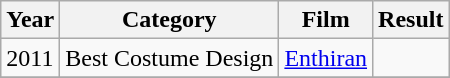<table class="wikitable">
<tr>
<th>Year</th>
<th>Category</th>
<th>Film</th>
<th>Result</th>
</tr>
<tr>
<td>2011</td>
<td>Best Costume Design</td>
<td><a href='#'>Enthiran</a></td>
<td></td>
</tr>
<tr>
</tr>
</table>
